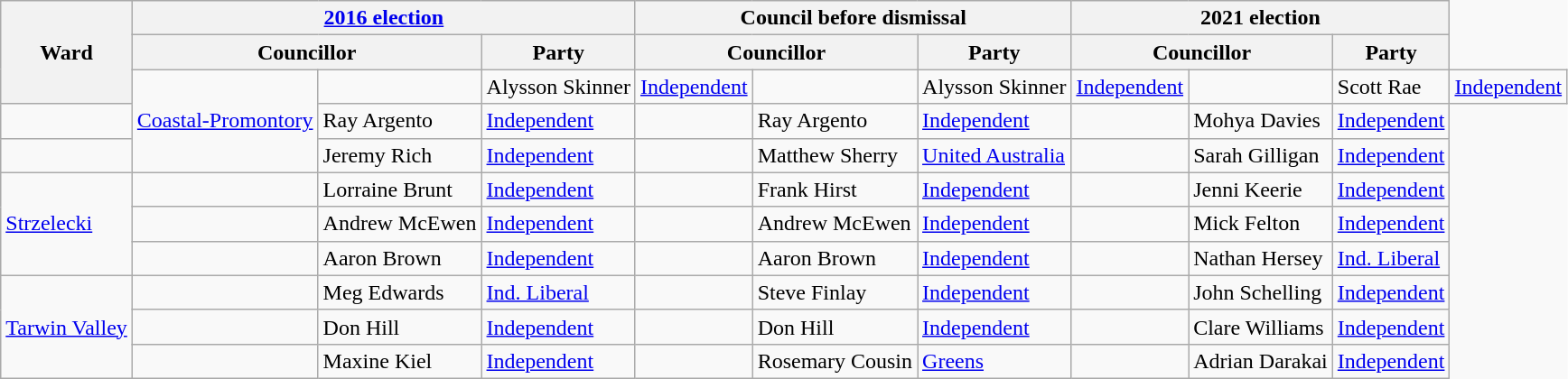<table class="wikitable sortable" style="border: none;">
<tr>
<th rowspan="3">Ward</th>
<th colspan="3"><a href='#'>2016 election</a></th>
<th colspan="3">Council before dismissal</th>
<th colspan="3">2021 election</th>
</tr>
<tr>
<th colspan="2">Councillor</th>
<th>Party</th>
<th colspan="2">Councillor</th>
<th>Party</th>
<th colspan="2">Councillor</th>
<th>Party</th>
</tr>
<tr>
<td rowspan="3"><a href='#'>Coastal-Promontory</a></td>
<td> </td>
<td>Alysson Skinner</td>
<td><a href='#'>Independent</a></td>
<td> </td>
<td>Alysson Skinner</td>
<td><a href='#'>Independent</a></td>
<td> </td>
<td>Scott Rae</td>
<td><a href='#'>Independent</a></td>
</tr>
<tr>
<td> </td>
<td>Ray Argento</td>
<td><a href='#'>Independent</a></td>
<td> </td>
<td>Ray Argento</td>
<td><a href='#'>Independent</a></td>
<td> </td>
<td>Mohya Davies</td>
<td><a href='#'>Independent</a></td>
</tr>
<tr>
<td> </td>
<td>Jeremy Rich</td>
<td><a href='#'>Independent</a></td>
<td> </td>
<td>Matthew Sherry</td>
<td><a href='#'>United Australia</a></td>
<td> </td>
<td>Sarah Gilligan</td>
<td><a href='#'>Independent</a></td>
</tr>
<tr>
<td rowspan="3"><a href='#'>Strzelecki</a></td>
<td> </td>
<td>Lorraine Brunt</td>
<td><a href='#'>Independent</a></td>
<td> </td>
<td>Frank Hirst</td>
<td><a href='#'>Independent</a></td>
<td> </td>
<td>Jenni Keerie</td>
<td><a href='#'>Independent</a></td>
</tr>
<tr>
<td> </td>
<td>Andrew McEwen</td>
<td><a href='#'>Independent</a></td>
<td> </td>
<td>Andrew McEwen</td>
<td><a href='#'>Independent</a></td>
<td> </td>
<td>Mick Felton</td>
<td><a href='#'>Independent</a></td>
</tr>
<tr>
<td> </td>
<td>Aaron Brown</td>
<td><a href='#'>Independent</a></td>
<td> </td>
<td>Aaron Brown</td>
<td><a href='#'>Independent</a></td>
<td> </td>
<td>Nathan Hersey</td>
<td><a href='#'>Ind. Liberal</a></td>
</tr>
<tr>
<td rowspan="3"><a href='#'>Tarwin Valley</a></td>
<td> </td>
<td>Meg Edwards</td>
<td><a href='#'>Ind. Liberal</a></td>
<td> </td>
<td>Steve Finlay</td>
<td><a href='#'>Independent</a></td>
<td> </td>
<td>John Schelling</td>
<td><a href='#'>Independent</a></td>
</tr>
<tr>
<td> </td>
<td>Don Hill</td>
<td><a href='#'>Independent</a></td>
<td> </td>
<td>Don Hill</td>
<td><a href='#'>Independent</a></td>
<td> </td>
<td>Clare Williams</td>
<td><a href='#'>Independent</a></td>
</tr>
<tr>
<td> </td>
<td>Maxine Kiel</td>
<td><a href='#'>Independent</a></td>
<td> </td>
<td>Rosemary Cousin</td>
<td><a href='#'>Greens</a></td>
<td> </td>
<td>Adrian Darakai</td>
<td><a href='#'>Independent</a></td>
</tr>
</table>
